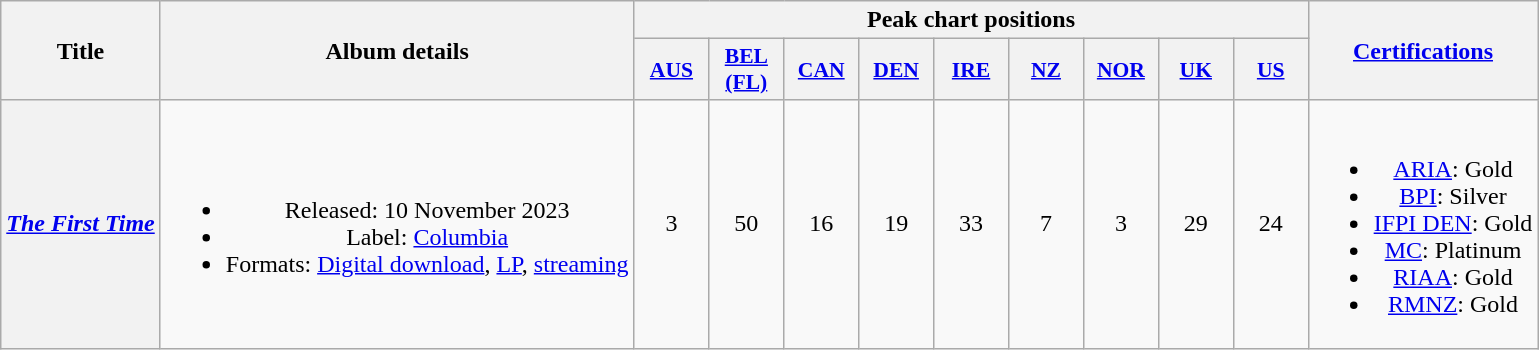<table class="wikitable plainrowheaders" style="text-align:center;">
<tr>
<th scope="col" rowspan="2">Title</th>
<th scope="col" rowspan="2">Album details</th>
<th scope="col" colspan="9">Peak chart positions</th>
<th scope="col" rowspan="2"><a href='#'>Certifications</a></th>
</tr>
<tr>
<th scope="col" style="width:3em;font-size:90%;"><a href='#'>AUS</a><br></th>
<th scope="col" style="width:3em;font-size:90%;"><a href='#'>BEL<br>(FL)</a><br></th>
<th scope="col" style="width:3em;font-size:90%;"><a href='#'>CAN</a><br></th>
<th scope="col" style="width:3em;font-size:90%;"><a href='#'>DEN</a><br></th>
<th scope="col" style="width:3em;font-size:90%;"><a href='#'>IRE</a><br></th>
<th scope="col" style="width:3em;font-size:90%;"><a href='#'>NZ</a><br></th>
<th scope="col" style="width:3em;font-size:90%;"><a href='#'>NOR</a><br></th>
<th scope="col" style="width:3em;font-size:90%;"><a href='#'>UK</a><br></th>
<th scope="col" style="width:3em;font-size:90%;"><a href='#'>US</a><br></th>
</tr>
<tr>
<th scope="row"><em><a href='#'>The First Time</a></em></th>
<td><br><ul><li>Released: 10 November 2023</li><li>Label: <a href='#'>Columbia</a></li><li>Formats: <a href='#'>Digital download</a>, <a href='#'>LP</a>, <a href='#'>streaming</a></li></ul></td>
<td>3</td>
<td>50</td>
<td>16</td>
<td>19</td>
<td>33</td>
<td>7</td>
<td>3</td>
<td>29</td>
<td>24</td>
<td><br><ul><li><a href='#'>ARIA</a>: Gold</li><li><a href='#'>BPI</a>: Silver</li><li><a href='#'>IFPI DEN</a>: Gold</li><li><a href='#'>MC</a>: Platinum</li><li><a href='#'>RIAA</a>: Gold</li><li><a href='#'>RMNZ</a>: Gold</li></ul></td>
</tr>
</table>
